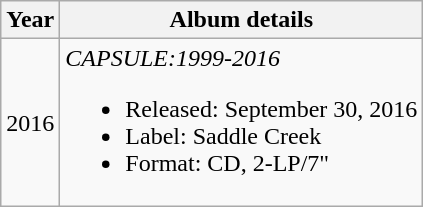<table class="wikitable">
<tr>
<th>Year</th>
<th>Album details</th>
</tr>
<tr>
<td>2016</td>
<td><em>CAPSULE:1999-2016</em><br><ul><li>Released: September 30, 2016</li><li>Label: Saddle Creek </li><li>Format: CD, 2-LP/7"</li></ul></td>
</tr>
</table>
